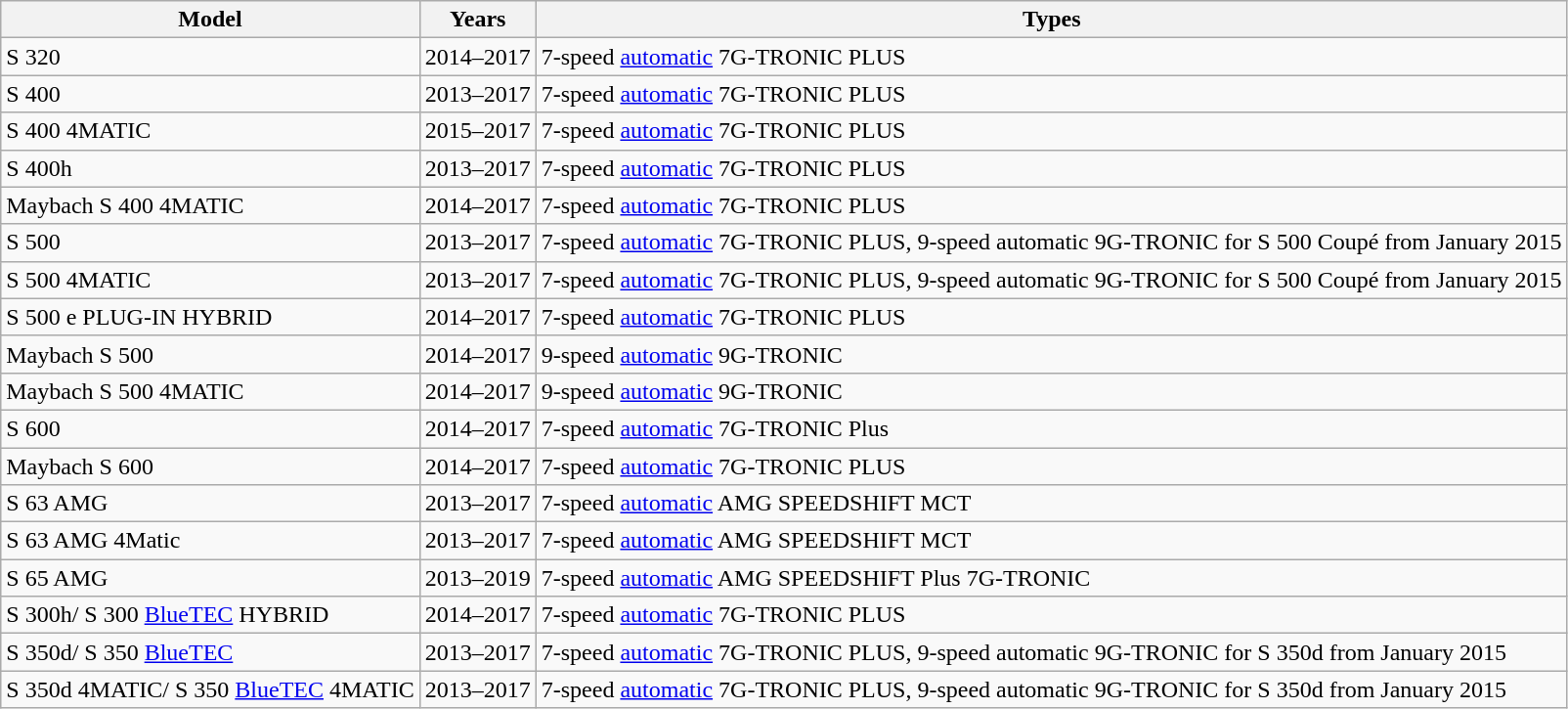<table class=wikitable>
<tr>
<th>Model</th>
<th>Years</th>
<th>Types</th>
</tr>
<tr>
<td>S 320</td>
<td>2014–2017</td>
<td>7-speed <a href='#'>automatic</a> 7G-TRONIC PLUS</td>
</tr>
<tr>
<td>S 400</td>
<td>2013–2017</td>
<td>7-speed <a href='#'>automatic</a> 7G-TRONIC PLUS</td>
</tr>
<tr>
<td>S 400 4MATIC</td>
<td>2015–2017</td>
<td>7-speed <a href='#'>automatic</a> 7G-TRONIC PLUS</td>
</tr>
<tr>
<td>S 400h</td>
<td>2013–2017</td>
<td>7-speed <a href='#'>automatic</a> 7G-TRONIC PLUS</td>
</tr>
<tr>
<td>Maybach S 400 4MATIC</td>
<td>2014–2017</td>
<td>7-speed <a href='#'>automatic</a> 7G-TRONIC PLUS</td>
</tr>
<tr>
<td>S 500</td>
<td>2013–2017</td>
<td>7-speed <a href='#'>automatic</a> 7G-TRONIC PLUS, 9-speed automatic 9G-TRONIC for S 500 Coupé from January 2015</td>
</tr>
<tr>
<td>S 500 4MATIC</td>
<td>2013–2017</td>
<td>7-speed <a href='#'>automatic</a> 7G-TRONIC PLUS, 9-speed automatic 9G-TRONIC for S 500 Coupé from January 2015</td>
</tr>
<tr>
<td>S 500 e PLUG-IN HYBRID</td>
<td>2014–2017</td>
<td>7-speed <a href='#'>automatic</a> 7G-TRONIC PLUS</td>
</tr>
<tr>
<td>Maybach S 500</td>
<td>2014–2017</td>
<td>9-speed <a href='#'>automatic</a> 9G-TRONIC</td>
</tr>
<tr>
<td>Maybach S 500 4MATIC</td>
<td>2014–2017</td>
<td>9-speed <a href='#'>automatic</a> 9G-TRONIC</td>
</tr>
<tr>
<td>S 600</td>
<td>2014–2017</td>
<td>7-speed <a href='#'>automatic</a> 7G-TRONIC Plus</td>
</tr>
<tr>
<td>Maybach S 600</td>
<td>2014–2017</td>
<td>7-speed <a href='#'>automatic</a> 7G-TRONIC PLUS</td>
</tr>
<tr>
<td>S 63 AMG</td>
<td>2013–2017</td>
<td>7-speed <a href='#'>automatic</a> AMG SPEEDSHIFT MCT</td>
</tr>
<tr>
<td>S 63 AMG 4Matic</td>
<td>2013–2017</td>
<td>7-speed <a href='#'>automatic</a> AMG SPEEDSHIFT MCT</td>
</tr>
<tr>
<td>S 65 AMG</td>
<td>2013–2019</td>
<td>7-speed <a href='#'>automatic</a> AMG SPEEDSHIFT Plus 7G-TRONIC</td>
</tr>
<tr>
<td>S 300h/ S 300 <a href='#'>BlueTEC</a> HYBRID</td>
<td>2014–2017</td>
<td>7-speed <a href='#'>automatic</a> 7G-TRONIC PLUS</td>
</tr>
<tr>
<td>S 350d/ S 350 <a href='#'>BlueTEC</a></td>
<td>2013–2017</td>
<td>7-speed <a href='#'>automatic</a> 7G-TRONIC PLUS, 9-speed automatic 9G-TRONIC for S 350d from January 2015</td>
</tr>
<tr>
<td>S 350d 4MATIC/ S 350 <a href='#'>BlueTEC</a> 4MATIC</td>
<td>2013–2017</td>
<td>7-speed <a href='#'>automatic</a> 7G-TRONIC PLUS, 9-speed automatic 9G-TRONIC for S 350d from January 2015</td>
</tr>
</table>
